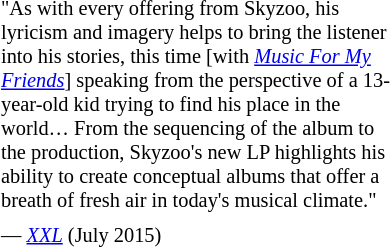<table class="toccolours" style="float: left; margin-left: 0em; margin-right: 2em; font-size: 85%; background:offwhite; color:black; width:20em; max-width: 40%;" cellspacing="5">
<tr>
<td style="text-align: left;">"As with every offering from Skyzoo, his lyricism and imagery helps to bring the listener into his stories, this time [with <em><a href='#'>Music For My Friends</a></em>] speaking from the perspective of a 13-year-old kid trying to find his place in the world… From the sequencing of the album to the production, Skyzoo's new LP highlights his ability to create conceptual albums that offer a breath of fresh air in today's musical climate."</td>
</tr>
<tr>
<td style="text-align: left;">— <em><a href='#'>XXL</a></em> (July 2015)</td>
</tr>
</table>
